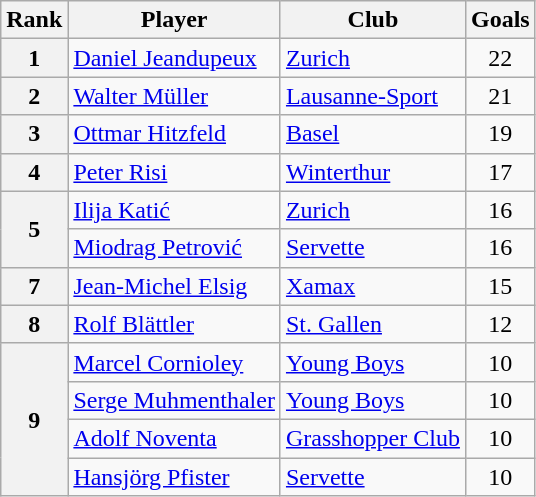<table class="wikitable">
<tr>
<th>Rank</th>
<th>Player</th>
<th>Club</th>
<th>Goals</th>
</tr>
<tr>
<th align=center>1</th>
<td> <a href='#'>Daniel Jeandupeux</a></td>
<td><a href='#'>Zurich</a></td>
<td align=center>22</td>
</tr>
<tr>
<th align=center>2</th>
<td> <a href='#'>Walter Müller</a></td>
<td><a href='#'>Lausanne-Sport</a></td>
<td align=center>21</td>
</tr>
<tr>
<th align=center>3</th>
<td> <a href='#'>Ottmar Hitzfeld</a></td>
<td><a href='#'>Basel</a></td>
<td align=center>19</td>
</tr>
<tr>
<th align=center>4</th>
<td> <a href='#'>Peter Risi</a></td>
<td><a href='#'>Winterthur</a></td>
<td align=center>17</td>
</tr>
<tr>
<th rowspan=2 align=center>5</th>
<td> <a href='#'>Ilija Katić</a></td>
<td><a href='#'>Zurich</a></td>
<td align=center>16</td>
</tr>
<tr>
<td> <a href='#'>Miodrag Petrović</a></td>
<td><a href='#'>Servette</a></td>
<td align=center>16</td>
</tr>
<tr>
<th align=center>7</th>
<td> <a href='#'>Jean-Michel Elsig</a></td>
<td><a href='#'>Xamax</a></td>
<td align=center>15</td>
</tr>
<tr>
<th align=center>8</th>
<td> <a href='#'>Rolf Blättler</a></td>
<td><a href='#'>St. Gallen</a></td>
<td align=center>12</td>
</tr>
<tr>
<th rowspan=4 align=center>9</th>
<td> <a href='#'>Marcel Cornioley</a></td>
<td><a href='#'>Young Boys</a></td>
<td align=center>10</td>
</tr>
<tr>
<td> <a href='#'>Serge Muhmenthaler</a></td>
<td><a href='#'>Young Boys</a></td>
<td align=center>10</td>
</tr>
<tr>
<td> <a href='#'>Adolf Noventa</a></td>
<td><a href='#'>Grasshopper Club</a></td>
<td align=center>10</td>
</tr>
<tr>
<td> <a href='#'>Hansjörg Pfister</a></td>
<td><a href='#'>Servette</a></td>
<td align=center>10</td>
</tr>
</table>
